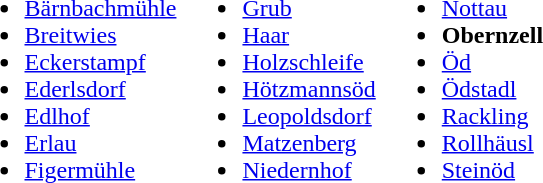<table>
<tr>
<td valign="top"><br><ul><li><a href='#'>Bärnbachmühle</a></li><li><a href='#'>Breitwies</a></li><li><a href='#'>Eckerstampf</a></li><li><a href='#'>Ederlsdorf</a></li><li><a href='#'>Edlhof</a></li><li><a href='#'>Erlau</a></li><li><a href='#'>Figermühle</a></li></ul></td>
<td valign="top"><br><ul><li><a href='#'>Grub</a></li><li><a href='#'>Haar</a></li><li><a href='#'>Holzschleife</a></li><li><a href='#'>Hötzmannsöd</a></li><li><a href='#'>Leopoldsdorf</a></li><li><a href='#'>Matzenberg</a></li><li><a href='#'>Niedernhof</a></li></ul></td>
<td valign="top"><br><ul><li><a href='#'>Nottau</a></li><li><strong>Obernzell</strong></li><li><a href='#'>Öd</a></li><li><a href='#'>Ödstadl</a></li><li><a href='#'>Rackling</a></li><li><a href='#'>Rollhäusl</a></li><li><a href='#'>Steinöd</a></li></ul></td>
</tr>
</table>
